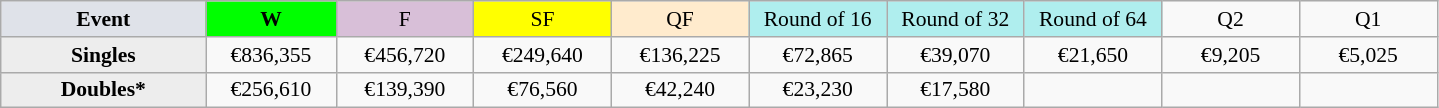<table class=wikitable style=font-size:90%;text-align:center>
<tr>
<td style="width:130px; background:#dfe2e9;"><strong>Event</strong></td>
<td style="width:80px; background:lime;"><strong>W</strong></td>
<td style="width:85px; background:thistle;">F</td>
<td style="width:85px; background:#ff0;">SF</td>
<td style="width:85px; background:#ffebcd;">QF</td>
<td style="width:85px; background:#afeeee;">Round of 16</td>
<td style="width:85px; background:#afeeee;">Round of 32</td>
<td style="width:85px; background:#afeeee;">Round of 64</td>
<td width=85>Q2</td>
<td width=85>Q1</td>
</tr>
<tr>
<td style="background:#ededed;"><strong>Singles</strong></td>
<td>€836,355</td>
<td>€456,720</td>
<td>€249,640</td>
<td>€136,225</td>
<td>€72,865</td>
<td>€39,070</td>
<td>€21,650</td>
<td>€9,205</td>
<td>€5,025</td>
</tr>
<tr>
<td style="background:#ededed;"><strong>Doubles*</strong></td>
<td>€256,610</td>
<td>€139,390</td>
<td>€76,560</td>
<td>€42,240</td>
<td>€23,230</td>
<td>€17,580</td>
<td></td>
<td></td>
<td></td>
</tr>
</table>
